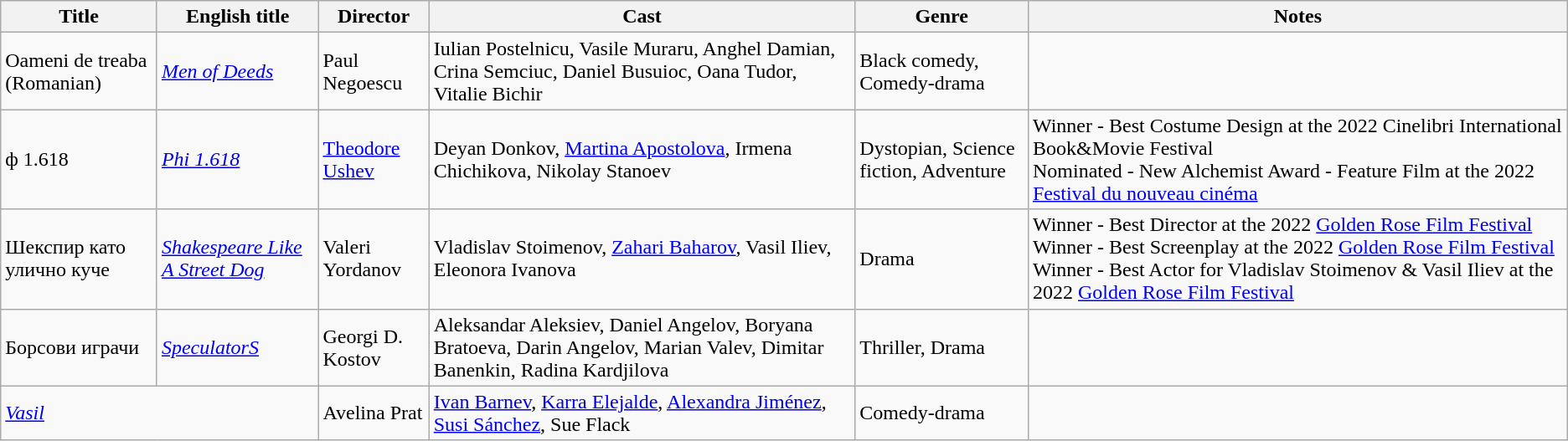<table class="wikitable">
<tr>
<th>Title</th>
<th>English title</th>
<th>Director</th>
<th>Cast</th>
<th>Genre</th>
<th>Notes</th>
</tr>
<tr>
<td>Oameni de treaba (Romanian)</td>
<td><em><a href='#'>Men of Deeds</a></em></td>
<td>Paul Negoescu</td>
<td>Iulian Postelnicu, Vasile Muraru, Anghel Damian, Crina Semciuc, Daniel Busuioc, Oana Tudor, Vitalie Bichir</td>
<td>Black comedy, Comedy-drama</td>
<td></td>
</tr>
<tr>
<td>ф 1.618</td>
<td><em><a href='#'>Phi 1.618</a></em></td>
<td><a href='#'>Theodore Ushev</a></td>
<td>Deyan Donkov, <a href='#'>Martina Apostolova</a>, Irmena Chichikova, Nikolay Stanoev</td>
<td>Dystopian, Science fiction, Adventure</td>
<td>Winner - Best Costume Design at the 2022 Cinelibri International Book&Movie Festival<br>Nominated - New Alchemist Award - Feature Film at the 2022 <a href='#'>Festival du nouveau cinéma</a></td>
</tr>
<tr>
<td>Шекспир като улично куче</td>
<td><em><a href='#'>Shakespeare Like A Street Dog</a></em></td>
<td>Valeri Yordanov</td>
<td>Vladislav Stoimenov, <a href='#'>Zahari Baharov</a>, Vasil Iliev, Eleonora Ivanova</td>
<td>Drama</td>
<td>Winner - Best Director at the 2022 <a href='#'>Golden Rose Film Festival</a><br>Winner - Best Screenplay at the 2022 <a href='#'>Golden Rose Film Festival</a>
Winner - Best Actor for Vladislav Stoimenov & Vasil Iliev at the 2022 <a href='#'>Golden Rose Film Festival</a></td>
</tr>
<tr>
<td>Борсови играчи</td>
<td><em><a href='#'>SpeculatorS</a></em></td>
<td>Georgi D. Kostov</td>
<td>Aleksandar Aleksiev, Daniel Angelov, Boryana Bratoeva, Darin Angelov, Marian Valev, Dimitar Banenkin, Radina Kardjilova</td>
<td>Thriller, Drama</td>
<td></td>
</tr>
<tr>
<td colspan="2"><em><a href='#'>Vasil</a></em></td>
<td>Avelina Prat</td>
<td><a href='#'>Ivan Barnev</a>, <a href='#'>Karra Elejalde</a>, <a href='#'>Alexandra Jiménez</a>, <a href='#'>Susi Sánchez</a>, Sue Flack</td>
<td>Comedy-drama</td>
<td></td>
</tr>
</table>
